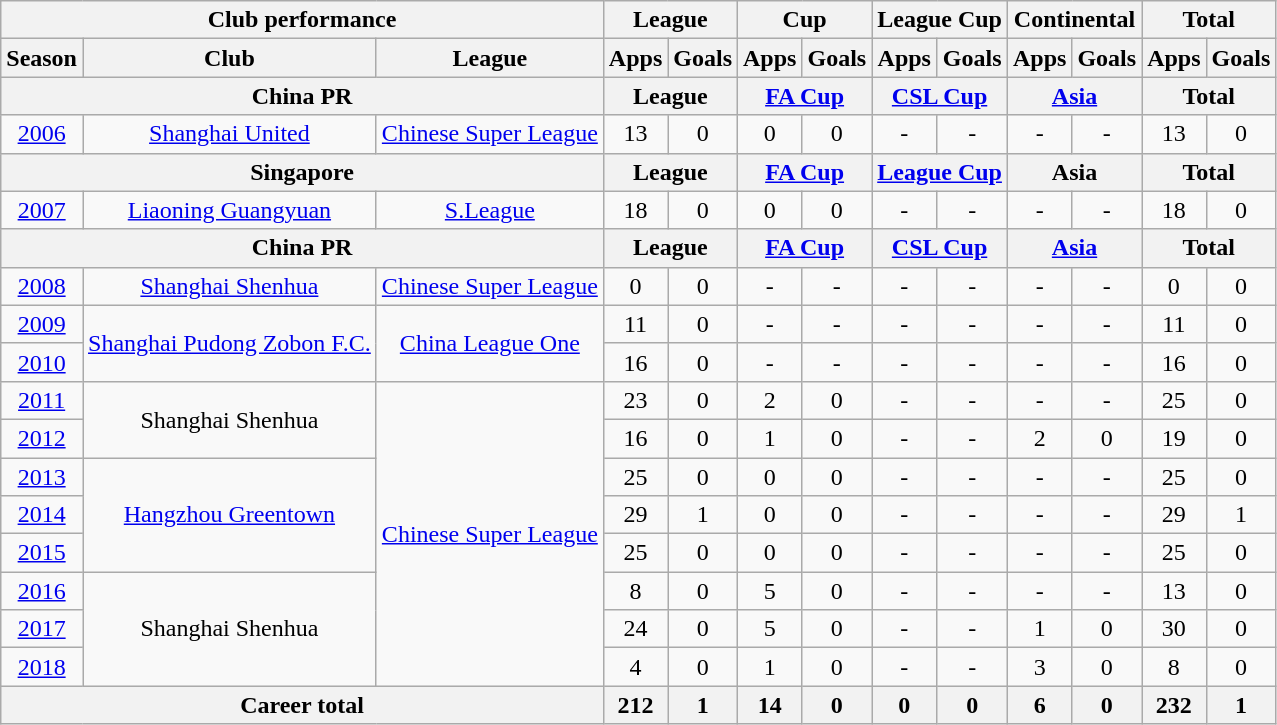<table class="wikitable" style="text-align:center">
<tr>
<th colspan=3>Club performance</th>
<th colspan=2>League</th>
<th colspan=2>Cup</th>
<th colspan=2>League Cup</th>
<th colspan=2>Continental</th>
<th colspan=2>Total</th>
</tr>
<tr>
<th>Season</th>
<th>Club</th>
<th>League</th>
<th>Apps</th>
<th>Goals</th>
<th>Apps</th>
<th>Goals</th>
<th>Apps</th>
<th>Goals</th>
<th>Apps</th>
<th>Goals</th>
<th>Apps</th>
<th>Goals</th>
</tr>
<tr>
<th colspan=3>China PR</th>
<th colspan=2>League</th>
<th colspan=2><a href='#'>FA Cup</a></th>
<th colspan=2><a href='#'>CSL Cup</a></th>
<th colspan=2><a href='#'>Asia</a></th>
<th colspan=2>Total</th>
</tr>
<tr>
<td><a href='#'>2006</a></td>
<td><a href='#'>Shanghai United</a></td>
<td><a href='#'>Chinese Super League</a></td>
<td>13</td>
<td>0</td>
<td>0</td>
<td>0</td>
<td>-</td>
<td>-</td>
<td>-</td>
<td>-</td>
<td>13</td>
<td>0</td>
</tr>
<tr>
<th colspan=3>Singapore</th>
<th colspan=2>League</th>
<th colspan=2><a href='#'>FA Cup</a></th>
<th colspan=2><a href='#'>League Cup</a></th>
<th colspan=2>Asia</th>
<th colspan=2>Total</th>
</tr>
<tr>
<td><a href='#'>2007</a></td>
<td><a href='#'>Liaoning Guangyuan</a></td>
<td><a href='#'>S.League</a></td>
<td>18</td>
<td>0</td>
<td>0</td>
<td>0</td>
<td>-</td>
<td>-</td>
<td>-</td>
<td>-</td>
<td>18</td>
<td>0</td>
</tr>
<tr>
<th colspan=3>China PR</th>
<th colspan=2>League</th>
<th colspan=2><a href='#'>FA Cup</a></th>
<th colspan=2><a href='#'>CSL Cup</a></th>
<th colspan=2><a href='#'>Asia</a></th>
<th colspan=2>Total</th>
</tr>
<tr>
<td><a href='#'>2008</a></td>
<td><a href='#'>Shanghai Shenhua</a></td>
<td><a href='#'>Chinese Super League</a></td>
<td>0</td>
<td>0</td>
<td>-</td>
<td>-</td>
<td>-</td>
<td>-</td>
<td>-</td>
<td>-</td>
<td>0</td>
<td>0</td>
</tr>
<tr>
<td><a href='#'>2009</a></td>
<td rowspan="2"><a href='#'>Shanghai Pudong Zobon F.C.</a></td>
<td rowspan="2"><a href='#'>China League One</a></td>
<td>11</td>
<td>0</td>
<td>-</td>
<td>-</td>
<td>-</td>
<td>-</td>
<td>-</td>
<td ->-</td>
<td>11</td>
<td>0</td>
</tr>
<tr>
<td><a href='#'>2010</a></td>
<td>16</td>
<td>0</td>
<td>-</td>
<td>-</td>
<td>-</td>
<td>-</td>
<td>-</td>
<td>-</td>
<td>16</td>
<td>0</td>
</tr>
<tr>
<td><a href='#'>2011</a></td>
<td rowspan="2">Shanghai Shenhua</td>
<td rowspan="8"><a href='#'>Chinese Super League</a></td>
<td>23</td>
<td>0</td>
<td>2</td>
<td>0</td>
<td>-</td>
<td>-</td>
<td>-</td>
<td>-</td>
<td>25</td>
<td>0</td>
</tr>
<tr>
<td><a href='#'>2012</a></td>
<td>16</td>
<td>0</td>
<td>1</td>
<td>0</td>
<td>-</td>
<td>-</td>
<td>2</td>
<td>0</td>
<td>19</td>
<td>0</td>
</tr>
<tr>
<td><a href='#'>2013</a></td>
<td rowspan="3"><a href='#'>Hangzhou Greentown</a></td>
<td>25</td>
<td>0</td>
<td>0</td>
<td>0</td>
<td>-</td>
<td>-</td>
<td>-</td>
<td>-</td>
<td>25</td>
<td>0</td>
</tr>
<tr>
<td><a href='#'>2014</a></td>
<td>29</td>
<td>1</td>
<td>0</td>
<td>0</td>
<td>-</td>
<td>-</td>
<td>-</td>
<td>-</td>
<td>29</td>
<td>1</td>
</tr>
<tr>
<td><a href='#'>2015</a></td>
<td>25</td>
<td>0</td>
<td>0</td>
<td>0</td>
<td>-</td>
<td>-</td>
<td>-</td>
<td>-</td>
<td>25</td>
<td>0</td>
</tr>
<tr>
<td><a href='#'>2016</a></td>
<td rowspan="3">Shanghai Shenhua</td>
<td>8</td>
<td>0</td>
<td>5</td>
<td>0</td>
<td>-</td>
<td>-</td>
<td>-</td>
<td>-</td>
<td>13</td>
<td>0</td>
</tr>
<tr>
<td><a href='#'>2017</a></td>
<td>24</td>
<td>0</td>
<td>5</td>
<td>0</td>
<td>-</td>
<td>-</td>
<td>1</td>
<td>0</td>
<td>30</td>
<td>0</td>
</tr>
<tr>
<td><a href='#'>2018</a></td>
<td>4</td>
<td>0</td>
<td>1</td>
<td>0</td>
<td>-</td>
<td>-</td>
<td>3</td>
<td>0</td>
<td>8</td>
<td>0</td>
</tr>
<tr>
<th colspan=3>Career total</th>
<th>212</th>
<th>1</th>
<th>14</th>
<th>0</th>
<th>0</th>
<th>0</th>
<th>6</th>
<th>0</th>
<th>232</th>
<th>1</th>
</tr>
</table>
